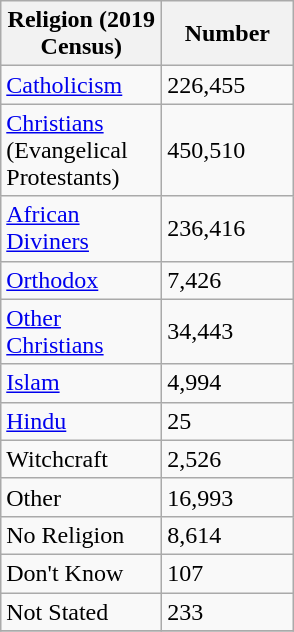<table class="wikitable">
<tr>
<th style="width:100px;">Religion (2019 Census)</th>
<th style="width:80px;">Number</th>
</tr>
<tr>
<td><a href='#'>Catholicism</a></td>
<td>226,455</td>
</tr>
<tr>
<td><a href='#'>Christians</a><br>(Evangelical Protestants)</td>
<td>450,510</td>
</tr>
<tr>
<td><a href='#'>African Diviners</a></td>
<td>236,416</td>
</tr>
<tr>
<td><a href='#'>Orthodox</a></td>
<td>7,426</td>
</tr>
<tr>
<td><a href='#'>Other Christians</a></td>
<td>34,443</td>
</tr>
<tr>
<td><a href='#'>Islam</a></td>
<td>4,994</td>
</tr>
<tr>
<td><a href='#'>Hindu</a></td>
<td>25</td>
</tr>
<tr>
<td>Witchcraft</td>
<td>2,526</td>
</tr>
<tr>
<td>Other</td>
<td>16,993</td>
</tr>
<tr>
<td>No Religion</td>
<td>8,614</td>
</tr>
<tr>
<td>Don't Know</td>
<td>107</td>
</tr>
<tr>
<td>Not Stated</td>
<td>233</td>
</tr>
<tr>
</tr>
</table>
